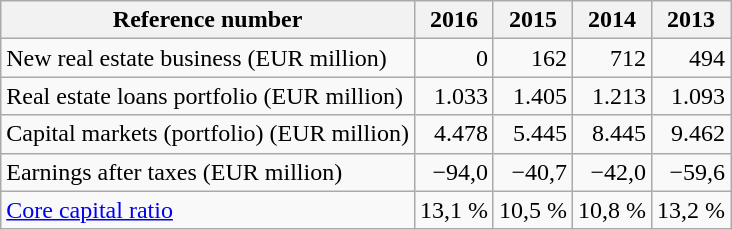<table class="wikitable">
<tr>
<th>Reference number</th>
<th>2016</th>
<th>2015</th>
<th>2014</th>
<th>2013</th>
</tr>
<tr>
<td>New real estate business (EUR million)</td>
<td style="text-align:right">0</td>
<td style="text-align:right">162</td>
<td style="text-align:right">712</td>
<td style="text-align:right">494</td>
</tr>
<tr>
<td>Real estate loans portfolio (EUR million)</td>
<td style="text-align:right">1.033</td>
<td style="text-align:right">1.405</td>
<td style="text-align:right">1.213</td>
<td style="text-align:right">1.093</td>
</tr>
<tr>
<td>Capital markets (portfolio) (EUR million)</td>
<td style="text-align:right">4.478</td>
<td style="text-align:right">5.445</td>
<td style="text-align:right">8.445</td>
<td style="text-align:right">9.462</td>
</tr>
<tr>
<td>Earnings after taxes (EUR million)</td>
<td style="text-align:right">−94,0</td>
<td style="text-align:right">−40,7</td>
<td style="text-align:right">−42,0</td>
<td style="text-align:right">−59,6</td>
</tr>
<tr>
<td><a href='#'>Core capital ratio</a></td>
<td style="text-align:right">13,1 %</td>
<td style="text-align:right">10,5 %</td>
<td style="text-align:right">10,8 %</td>
<td style="text-align:right">13,2 %</td>
</tr>
</table>
